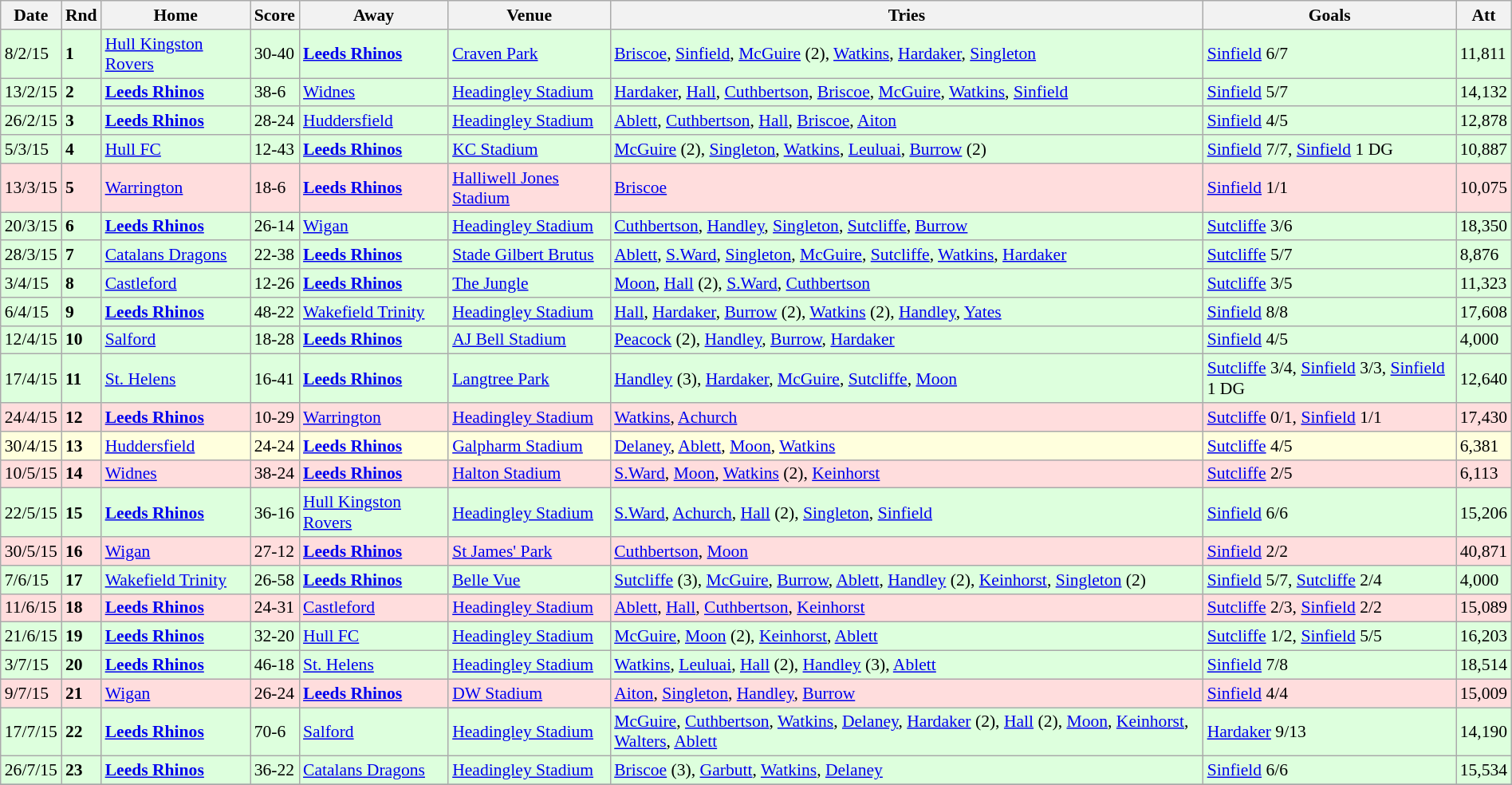<table class="wikitable" style="font-size:90%;" width="100%">
<tr>
<th>Date</th>
<th>Rnd</th>
<th>Home</th>
<th>Score</th>
<th>Away</th>
<th>Venue</th>
<th>Tries</th>
<th>Goals</th>
<th>Att</th>
</tr>
<tr style="background:#ddffdd;" width=20 | >
<td>8/2/15</td>
<td><strong>1</strong></td>
<td> <a href='#'>Hull Kingston Rovers</a></td>
<td>30-40</td>
<td> <strong><a href='#'>Leeds Rhinos</a></strong></td>
<td><a href='#'>Craven Park</a></td>
<td><a href='#'>Briscoe</a>, <a href='#'>Sinfield</a>, <a href='#'>McGuire</a> (2), <a href='#'>Watkins</a>, <a href='#'>Hardaker</a>, <a href='#'>Singleton</a></td>
<td><a href='#'>Sinfield</a> 6/7</td>
<td>11,811</td>
</tr>
<tr style="background:#ddffdd;" width=20 | >
<td>13/2/15</td>
<td><strong>2</strong></td>
<td> <strong><a href='#'>Leeds Rhinos</a></strong></td>
<td>38-6</td>
<td> <a href='#'>Widnes</a></td>
<td><a href='#'>Headingley Stadium</a></td>
<td><a href='#'>Hardaker</a>, <a href='#'>Hall</a>, <a href='#'>Cuthbertson</a>, <a href='#'>Briscoe</a>, <a href='#'>McGuire</a>, <a href='#'>Watkins</a>, <a href='#'>Sinfield</a></td>
<td><a href='#'>Sinfield</a> 5/7</td>
<td>14,132</td>
</tr>
<tr style="background:#ddffdd;" width=20 | >
<td>26/2/15</td>
<td><strong>3</strong></td>
<td> <strong><a href='#'>Leeds Rhinos</a></strong></td>
<td>28-24</td>
<td> <a href='#'>Huddersfield</a></td>
<td><a href='#'>Headingley Stadium</a></td>
<td><a href='#'>Ablett</a>, <a href='#'>Cuthbertson</a>, <a href='#'>Hall</a>, <a href='#'>Briscoe</a>, <a href='#'>Aiton</a></td>
<td><a href='#'>Sinfield</a> 4/5</td>
<td>12,878</td>
</tr>
<tr style="background:#ddffdd;" width=20 | >
<td>5/3/15</td>
<td><strong>4</strong></td>
<td> <a href='#'>Hull FC</a></td>
<td>12-43</td>
<td> <strong><a href='#'>Leeds Rhinos</a></strong></td>
<td><a href='#'>KC Stadium</a></td>
<td><a href='#'>McGuire</a> (2), <a href='#'>Singleton</a>, <a href='#'>Watkins</a>, <a href='#'>Leuluai</a>, <a href='#'>Burrow</a> (2)</td>
<td><a href='#'>Sinfield</a> 7/7, <a href='#'>Sinfield</a> 1 DG</td>
<td>10,887</td>
</tr>
<tr style="background:#ffdddd;" width=20 | >
<td>13/3/15</td>
<td><strong>5</strong></td>
<td> <a href='#'>Warrington</a></td>
<td>18-6</td>
<td> <strong><a href='#'>Leeds Rhinos</a></strong></td>
<td><a href='#'>Halliwell Jones Stadium</a></td>
<td><a href='#'>Briscoe</a></td>
<td><a href='#'>Sinfield</a> 1/1</td>
<td>10,075</td>
</tr>
<tr style="background:#ddffdd;" width=20 | >
<td>20/3/15</td>
<td><strong>6</strong></td>
<td> <strong><a href='#'>Leeds Rhinos</a></strong></td>
<td>26-14</td>
<td> <a href='#'>Wigan</a></td>
<td><a href='#'>Headingley Stadium</a></td>
<td><a href='#'>Cuthbertson</a>, <a href='#'>Handley</a>, <a href='#'>Singleton</a>, <a href='#'>Sutcliffe</a>, <a href='#'>Burrow</a></td>
<td><a href='#'>Sutcliffe</a> 3/6</td>
<td>18,350</td>
</tr>
<tr style="background:#ddffdd;" width=20 | >
<td>28/3/15</td>
<td><strong>7</strong></td>
<td><a href='#'>Catalans Dragons</a></td>
<td>22-38</td>
<td> <strong><a href='#'>Leeds Rhinos</a></strong></td>
<td><a href='#'>Stade Gilbert Brutus</a></td>
<td><a href='#'>Ablett</a>, <a href='#'>S.Ward</a>, <a href='#'>Singleton</a>, <a href='#'>McGuire</a>, <a href='#'>Sutcliffe</a>, <a href='#'>Watkins</a>, <a href='#'>Hardaker</a></td>
<td><a href='#'>Sutcliffe</a> 5/7</td>
<td>8,876</td>
</tr>
<tr style="background:#ddffdd;" width=20 | >
<td>3/4/15</td>
<td><strong>8</strong></td>
<td><a href='#'>Castleford</a></td>
<td>12-26</td>
<td> <strong><a href='#'>Leeds Rhinos</a></strong></td>
<td><a href='#'>The Jungle</a></td>
<td><a href='#'>Moon</a>, <a href='#'>Hall</a> (2), <a href='#'>S.Ward</a>, <a href='#'>Cuthbertson</a></td>
<td><a href='#'>Sutcliffe</a> 3/5</td>
<td>11,323</td>
</tr>
<tr style="background:#ddffdd;" width=20 | >
<td>6/4/15</td>
<td><strong>9</strong></td>
<td> <strong><a href='#'>Leeds Rhinos</a></strong></td>
<td>48-22</td>
<td><a href='#'>Wakefield Trinity</a></td>
<td><a href='#'>Headingley Stadium</a></td>
<td><a href='#'>Hall</a>, <a href='#'>Hardaker</a>, <a href='#'>Burrow</a> (2), <a href='#'>Watkins</a> (2), <a href='#'>Handley</a>, <a href='#'>Yates</a></td>
<td><a href='#'>Sinfield</a> 8/8</td>
<td>17,608</td>
</tr>
<tr style="background:#ddffdd;" width=20 | >
<td>12/4/15</td>
<td><strong>10</strong></td>
<td><a href='#'>Salford</a></td>
<td>18-28</td>
<td> <strong><a href='#'>Leeds Rhinos</a></strong></td>
<td><a href='#'>AJ Bell Stadium</a></td>
<td><a href='#'>Peacock</a> (2), <a href='#'>Handley</a>, <a href='#'>Burrow</a>, <a href='#'>Hardaker</a></td>
<td><a href='#'>Sinfield</a> 4/5</td>
<td>4,000</td>
</tr>
<tr style="background:#ddffdd;" width=20 | >
<td>17/4/15</td>
<td><strong>11</strong></td>
<td><a href='#'>St. Helens</a></td>
<td>16-41</td>
<td> <strong><a href='#'>Leeds Rhinos</a></strong></td>
<td><a href='#'>Langtree Park</a></td>
<td><a href='#'>Handley</a> (3), <a href='#'>Hardaker</a>, <a href='#'>McGuire</a>, <a href='#'>Sutcliffe</a>, <a href='#'>Moon</a></td>
<td><a href='#'>Sutcliffe</a> 3/4, <a href='#'>Sinfield</a> 3/3, <a href='#'>Sinfield</a> 1 DG</td>
<td>12,640</td>
</tr>
<tr style="background:#ffdddd;" width=20 | >
<td>24/4/15</td>
<td><strong>12</strong></td>
<td> <strong><a href='#'>Leeds Rhinos</a></strong></td>
<td>10-29</td>
<td><a href='#'>Warrington</a></td>
<td><a href='#'>Headingley Stadium</a></td>
<td><a href='#'>Watkins</a>, <a href='#'>Achurch</a></td>
<td><a href='#'>Sutcliffe</a> 0/1, <a href='#'>Sinfield</a> 1/1</td>
<td>17,430</td>
</tr>
<tr style="background:#ffffdd"  width=20 | >
<td>30/4/15</td>
<td><strong>13</strong></td>
<td><a href='#'>Huddersfield</a></td>
<td>24-24</td>
<td> <strong><a href='#'>Leeds Rhinos</a></strong></td>
<td><a href='#'>Galpharm Stadium</a></td>
<td><a href='#'>Delaney</a>, <a href='#'>Ablett</a>, <a href='#'>Moon</a>, <a href='#'>Watkins</a></td>
<td><a href='#'>Sutcliffe</a> 4/5</td>
<td>6,381</td>
</tr>
<tr style="background:#ffdddd;" width=20 | >
<td>10/5/15</td>
<td><strong>14</strong></td>
<td><a href='#'>Widnes</a></td>
<td>38-24</td>
<td> <strong><a href='#'>Leeds Rhinos</a></strong></td>
<td><a href='#'>Halton Stadium</a></td>
<td><a href='#'>S.Ward</a>, <a href='#'>Moon</a>, <a href='#'>Watkins</a> (2), <a href='#'>Keinhorst</a></td>
<td><a href='#'>Sutcliffe</a> 2/5</td>
<td>6,113</td>
</tr>
<tr style="background:#ddffdd;" width=20 | >
<td>22/5/15</td>
<td><strong>15</strong></td>
<td> <strong><a href='#'>Leeds Rhinos</a></strong></td>
<td>36-16</td>
<td><a href='#'>Hull Kingston Rovers</a></td>
<td><a href='#'>Headingley Stadium</a></td>
<td><a href='#'>S.Ward</a>, <a href='#'>Achurch</a>, <a href='#'>Hall</a> (2), <a href='#'>Singleton</a>, <a href='#'>Sinfield</a></td>
<td><a href='#'>Sinfield</a> 6/6</td>
<td>15,206</td>
</tr>
<tr style="background:#ffdddd;" width=20 | >
<td>30/5/15</td>
<td><strong>16</strong></td>
<td><a href='#'>Wigan</a></td>
<td>27-12</td>
<td> <strong><a href='#'>Leeds Rhinos</a></strong></td>
<td><a href='#'>St James' Park</a></td>
<td><a href='#'>Cuthbertson</a>, <a href='#'>Moon</a></td>
<td><a href='#'>Sinfield</a> 2/2</td>
<td>40,871</td>
</tr>
<tr style="background:#ddffdd;" width=20 | >
<td>7/6/15</td>
<td><strong>17</strong></td>
<td><a href='#'>Wakefield Trinity</a></td>
<td>26-58</td>
<td> <strong><a href='#'>Leeds Rhinos</a></strong></td>
<td><a href='#'>Belle Vue</a></td>
<td><a href='#'>Sutcliffe</a> (3), <a href='#'>McGuire</a>, <a href='#'>Burrow</a>, <a href='#'>Ablett</a>, <a href='#'>Handley</a> (2), <a href='#'>Keinhorst</a>, <a href='#'>Singleton</a> (2)</td>
<td><a href='#'>Sinfield</a> 5/7, <a href='#'>Sutcliffe</a> 2/4</td>
<td>4,000</td>
</tr>
<tr style="background:#ffdddd;" width=20 | >
<td>11/6/15</td>
<td><strong>18</strong></td>
<td> <strong><a href='#'>Leeds Rhinos</a></strong></td>
<td>24-31</td>
<td><a href='#'>Castleford</a></td>
<td><a href='#'>Headingley Stadium</a></td>
<td><a href='#'>Ablett</a>, <a href='#'>Hall</a>, <a href='#'>Cuthbertson</a>, <a href='#'>Keinhorst</a></td>
<td><a href='#'>Sutcliffe</a> 2/3, <a href='#'>Sinfield</a> 2/2</td>
<td>15,089</td>
</tr>
<tr style="background:#ddffdd;" width=20 | >
<td>21/6/15</td>
<td><strong>19</strong></td>
<td> <strong><a href='#'>Leeds Rhinos</a></strong></td>
<td>32-20</td>
<td><a href='#'>Hull FC</a></td>
<td><a href='#'>Headingley Stadium</a></td>
<td><a href='#'>McGuire</a>, <a href='#'>Moon</a> (2), <a href='#'>Keinhorst</a>, <a href='#'>Ablett</a></td>
<td><a href='#'>Sutcliffe</a> 1/2, <a href='#'>Sinfield</a> 5/5</td>
<td>16,203</td>
</tr>
<tr style="background:#ddffdd;" width=20 | >
<td>3/7/15</td>
<td><strong>20</strong></td>
<td> <strong><a href='#'>Leeds Rhinos</a></strong></td>
<td>46-18</td>
<td><a href='#'>St. Helens</a></td>
<td><a href='#'>Headingley Stadium</a></td>
<td><a href='#'>Watkins</a>, <a href='#'>Leuluai</a>, <a href='#'>Hall</a> (2), <a href='#'>Handley</a> (3), <a href='#'>Ablett</a></td>
<td><a href='#'>Sinfield</a> 7/8</td>
<td>18,514</td>
</tr>
<tr style="background:#ffdddd;" width=20 | >
<td>9/7/15</td>
<td><strong>21</strong></td>
<td><a href='#'>Wigan</a></td>
<td>26-24</td>
<td> <strong><a href='#'>Leeds Rhinos</a></strong></td>
<td><a href='#'>DW Stadium</a></td>
<td><a href='#'>Aiton</a>, <a href='#'>Singleton</a>, <a href='#'>Handley</a>, <a href='#'>Burrow</a></td>
<td><a href='#'>Sinfield</a> 4/4</td>
<td>15,009</td>
</tr>
<tr style="background:#ddffdd;" width=20 | >
<td>17/7/15</td>
<td><strong>22</strong></td>
<td> <strong><a href='#'>Leeds Rhinos</a></strong></td>
<td>70-6</td>
<td><a href='#'>Salford</a></td>
<td><a href='#'>Headingley Stadium</a></td>
<td><a href='#'>McGuire</a>, <a href='#'>Cuthbertson</a>, <a href='#'>Watkins</a>, <a href='#'>Delaney</a>, <a href='#'>Hardaker</a> (2), <a href='#'>Hall</a> (2), <a href='#'>Moon</a>, <a href='#'>Keinhorst</a>, <a href='#'>Walters</a>, <a href='#'>Ablett</a></td>
<td><a href='#'>Hardaker</a> 9/13</td>
<td>14,190</td>
</tr>
<tr style="background:#ddffdd;" width=20 | >
<td>26/7/15</td>
<td><strong>23</strong></td>
<td> <strong><a href='#'>Leeds Rhinos</a></strong></td>
<td>36-22</td>
<td><a href='#'>Catalans Dragons</a></td>
<td><a href='#'>Headingley Stadium</a></td>
<td><a href='#'>Briscoe</a> (3), <a href='#'>Garbutt</a>, <a href='#'>Watkins</a>, <a href='#'>Delaney</a></td>
<td><a href='#'>Sinfield</a> 6/6</td>
<td>15,534</td>
</tr>
<tr>
</tr>
</table>
